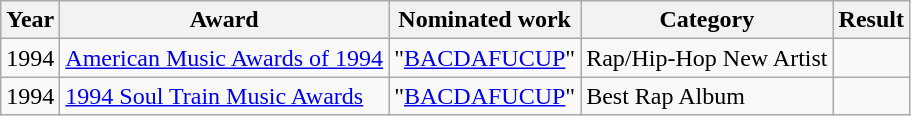<table class="wikitable">
<tr>
<th>Year</th>
<th>Award</th>
<th>Nominated work</th>
<th>Category</th>
<th>Result</th>
</tr>
<tr>
<td align=center>1994</td>
<td><a href='#'>American Music Awards of 1994</a></td>
<td>"<a href='#'>BACDAFUCUP</a>"</td>
<td>Rap/Hip-Hop New Artist</td>
<td></td>
</tr>
<tr>
<td align=center>1994</td>
<td><a href='#'>1994 Soul Train Music Awards</a></td>
<td>"<a href='#'>BACDAFUCUP</a>"</td>
<td>Best Rap Album</td>
<td></td>
</tr>
</table>
